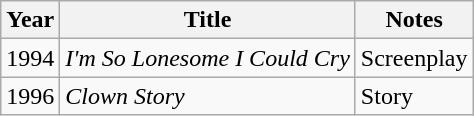<table class="wikitable">
<tr>
<th>Year</th>
<th>Title</th>
<th>Notes</th>
</tr>
<tr>
<td>1994</td>
<td><em>I'm So Lonesome I Could Cry</em></td>
<td>Screenplay</td>
</tr>
<tr>
<td>1996</td>
<td><em>Clown Story</em></td>
<td>Story</td>
</tr>
</table>
